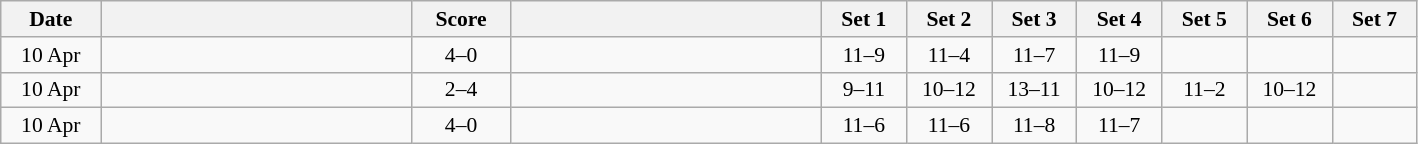<table class="wikitable" style="text-align: center; font-size:90% ">
<tr>
<th width="60">Date</th>
<th align="right" width="200"></th>
<th width="60">Score</th>
<th align="left" width="200"></th>
<th width="50">Set 1</th>
<th width="50">Set 2</th>
<th width="50">Set 3</th>
<th width="50">Set 4</th>
<th width="50">Set 5</th>
<th width="50">Set 6</th>
<th width="50">Set 7</th>
</tr>
<tr>
<td>10 Apr</td>
<td align=left><strong></strong></td>
<td align=center>4–0</td>
<td align=left></td>
<td>11–9</td>
<td>11–4</td>
<td>11–7</td>
<td>11–9</td>
<td></td>
<td></td>
<td></td>
</tr>
<tr>
<td>10 Apr</td>
<td align=left></td>
<td align=center>2–4</td>
<td align=left><strong></strong></td>
<td>9–11</td>
<td>10–12</td>
<td>13–11</td>
<td>10–12</td>
<td>11–2</td>
<td>10–12</td>
<td></td>
</tr>
<tr>
<td>10 Apr</td>
<td align=left><strong></strong></td>
<td align=center>4–0</td>
<td align=left></td>
<td>11–6</td>
<td>11–6</td>
<td>11–8</td>
<td>11–7</td>
<td></td>
<td></td>
<td></td>
</tr>
</table>
